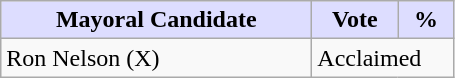<table class="wikitable">
<tr>
<th style="background:#ddf; width:200px;">Mayoral Candidate</th>
<th style="background:#ddf; width:50px;">Vote</th>
<th style="background:#ddf; width:30px;">%</th>
</tr>
<tr>
<td>Ron Nelson (X)</td>
<td colspan="2">Acclaimed</td>
</tr>
</table>
